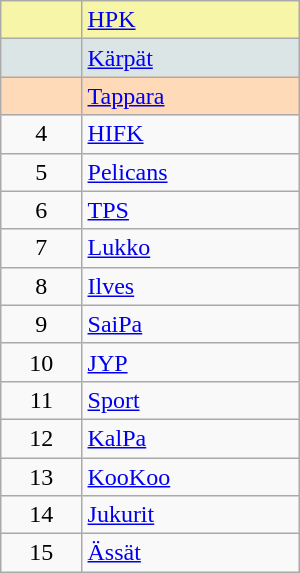<table class="wikitable" style="width:200px;">
<tr style="background:#F7F6A8;">
<td align=center></td>
<td><a href='#'>HPK</a></td>
</tr>
<tr style="background:#DCE5E5;">
<td align=center></td>
<td><a href='#'>Kärpät</a></td>
</tr>
<tr style="background:#FFDAB9;">
<td align=center></td>
<td><a href='#'>Tappara</a></td>
</tr>
<tr>
<td align=center>4</td>
<td><a href='#'>HIFK</a></td>
</tr>
<tr>
<td align=center>5</td>
<td><a href='#'>Pelicans</a></td>
</tr>
<tr>
<td align=center>6</td>
<td><a href='#'>TPS</a></td>
</tr>
<tr>
<td align=center>7</td>
<td><a href='#'>Lukko</a></td>
</tr>
<tr>
<td align=center>8</td>
<td><a href='#'>Ilves</a></td>
</tr>
<tr>
<td align=center>9</td>
<td><a href='#'>SaiPa</a></td>
</tr>
<tr>
<td align=center>10</td>
<td><a href='#'>JYP</a></td>
</tr>
<tr>
<td align=center>11</td>
<td><a href='#'>Sport</a></td>
</tr>
<tr>
<td align=center>12</td>
<td><a href='#'>KalPa</a></td>
</tr>
<tr>
<td align=center>13</td>
<td><a href='#'>KooKoo</a></td>
</tr>
<tr>
<td align=center>14</td>
<td><a href='#'>Jukurit</a></td>
</tr>
<tr>
<td align=center>15</td>
<td><a href='#'>Ässät</a></td>
</tr>
</table>
